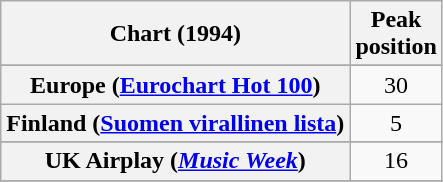<table class="wikitable sortable plainrowheaders" style="text-align:center">
<tr>
<th>Chart (1994)</th>
<th>Peak<br>position</th>
</tr>
<tr>
</tr>
<tr>
<th scope="row">Europe (<a href='#'>Eurochart Hot 100</a>)</th>
<td>30</td>
</tr>
<tr>
<th scope="row">Finland (<a href='#'>Suomen virallinen lista</a>)</th>
<td>5</td>
</tr>
<tr>
</tr>
<tr>
</tr>
<tr>
</tr>
<tr>
</tr>
<tr>
<th scope="row">UK Airplay (<em><a href='#'>Music Week</a></em>)</th>
<td>16</td>
</tr>
<tr>
</tr>
<tr>
</tr>
</table>
